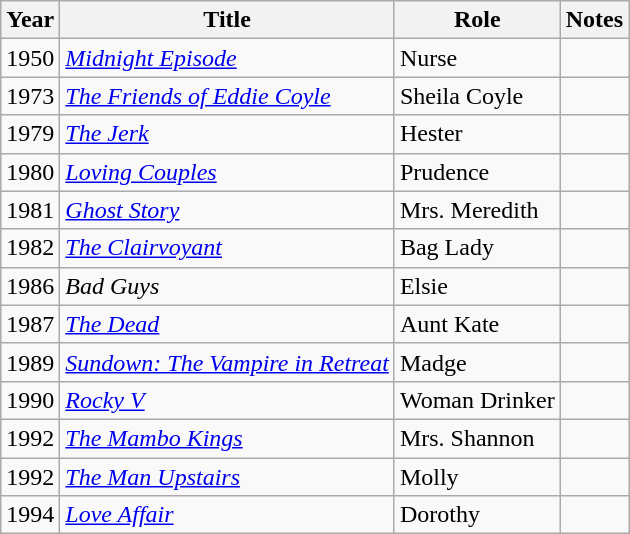<table class="wikitable">
<tr>
<th>Year</th>
<th>Title</th>
<th>Role</th>
<th>Notes</th>
</tr>
<tr>
<td>1950</td>
<td><em><a href='#'>Midnight Episode</a></em></td>
<td>Nurse</td>
<td></td>
</tr>
<tr>
<td>1973</td>
<td><em><a href='#'>The Friends of Eddie Coyle</a></em></td>
<td>Sheila Coyle</td>
<td></td>
</tr>
<tr>
<td>1979</td>
<td><em><a href='#'>The Jerk</a></em></td>
<td>Hester</td>
<td></td>
</tr>
<tr>
<td>1980</td>
<td><em><a href='#'>Loving Couples</a></em></td>
<td>Prudence</td>
<td></td>
</tr>
<tr>
<td>1981</td>
<td><em><a href='#'>Ghost Story</a></em></td>
<td>Mrs. Meredith</td>
<td></td>
</tr>
<tr>
<td>1982</td>
<td><em><a href='#'>The Clairvoyant</a></em></td>
<td>Bag Lady</td>
<td></td>
</tr>
<tr>
<td>1986</td>
<td><em>Bad Guys</em></td>
<td>Elsie</td>
<td></td>
</tr>
<tr>
<td>1987</td>
<td><em><a href='#'>The Dead</a></em></td>
<td>Aunt Kate</td>
<td></td>
</tr>
<tr>
<td>1989</td>
<td><em><a href='#'>Sundown: The Vampire in Retreat</a></em></td>
<td>Madge</td>
<td></td>
</tr>
<tr>
<td>1990</td>
<td><em><a href='#'>Rocky V</a></em></td>
<td>Woman Drinker</td>
<td></td>
</tr>
<tr>
<td>1992</td>
<td><em><a href='#'>The Mambo Kings</a></em></td>
<td>Mrs. Shannon</td>
<td></td>
</tr>
<tr>
<td>1992</td>
<td><em><a href='#'>The Man Upstairs</a></em></td>
<td>Molly</td>
<td></td>
</tr>
<tr>
<td>1994</td>
<td><em><a href='#'>Love Affair</a></em></td>
<td>Dorothy</td>
<td></td>
</tr>
</table>
